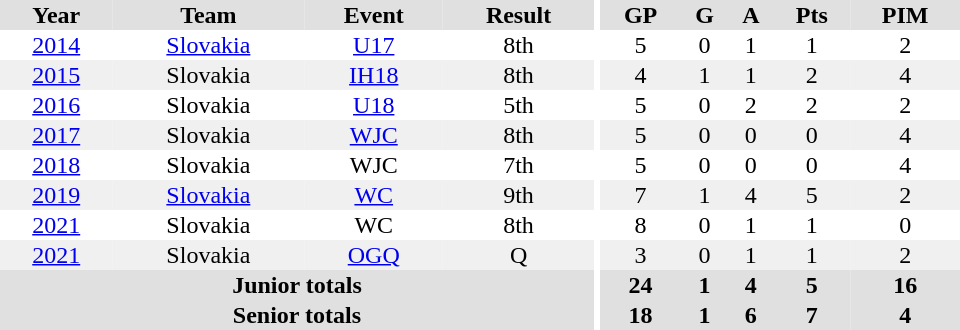<table border="0" cellpadding="1" cellspacing="0" ID="Table3" style="text-align:center; width:40em;">
<tr bgcolor="#e0e0e0">
<th>Year</th>
<th>Team</th>
<th>Event</th>
<th>Result</th>
<th rowspan="99" bgcolor="#ffffff"></th>
<th>GP</th>
<th>G</th>
<th>A</th>
<th>Pts</th>
<th>PIM</th>
</tr>
<tr>
<td><a href='#'>2014</a></td>
<td><a href='#'>Slovakia</a></td>
<td><a href='#'>U17</a></td>
<td>8th</td>
<td>5</td>
<td>0</td>
<td>1</td>
<td>1</td>
<td>2</td>
</tr>
<tr bgcolor="#f0f0f0">
<td><a href='#'>2015</a></td>
<td>Slovakia</td>
<td><a href='#'>IH18</a></td>
<td>8th</td>
<td>4</td>
<td>1</td>
<td>1</td>
<td>2</td>
<td>4</td>
</tr>
<tr>
<td><a href='#'>2016</a></td>
<td>Slovakia</td>
<td><a href='#'>U18</a></td>
<td>5th</td>
<td>5</td>
<td>0</td>
<td>2</td>
<td>2</td>
<td>2</td>
</tr>
<tr bgcolor="#f0f0f0">
<td><a href='#'>2017</a></td>
<td>Slovakia</td>
<td><a href='#'>WJC</a></td>
<td>8th</td>
<td>5</td>
<td>0</td>
<td>0</td>
<td>0</td>
<td>4</td>
</tr>
<tr>
<td><a href='#'>2018</a></td>
<td>Slovakia</td>
<td>WJC</td>
<td>7th</td>
<td>5</td>
<td>0</td>
<td>0</td>
<td>0</td>
<td>4</td>
</tr>
<tr bgcolor="#f0f0f0">
<td><a href='#'>2019</a></td>
<td><a href='#'>Slovakia</a></td>
<td><a href='#'>WC</a></td>
<td>9th</td>
<td>7</td>
<td>1</td>
<td>4</td>
<td>5</td>
<td>2</td>
</tr>
<tr>
<td><a href='#'>2021</a></td>
<td>Slovakia</td>
<td>WC</td>
<td>8th</td>
<td>8</td>
<td>0</td>
<td>1</td>
<td>1</td>
<td>0</td>
</tr>
<tr bgcolor="#f0f0f0">
<td><a href='#'>2021</a></td>
<td>Slovakia</td>
<td><a href='#'>OGQ</a></td>
<td>Q</td>
<td>3</td>
<td>0</td>
<td>1</td>
<td>1</td>
<td>2</td>
</tr>
<tr bgcolor="#e0e0e0">
<th colspan="4">Junior totals</th>
<th>24</th>
<th>1</th>
<th>4</th>
<th>5</th>
<th>16</th>
</tr>
<tr bgcolor="#e0e0e0">
<th colspan="4">Senior totals</th>
<th>18</th>
<th>1</th>
<th>6</th>
<th>7</th>
<th>4</th>
</tr>
</table>
